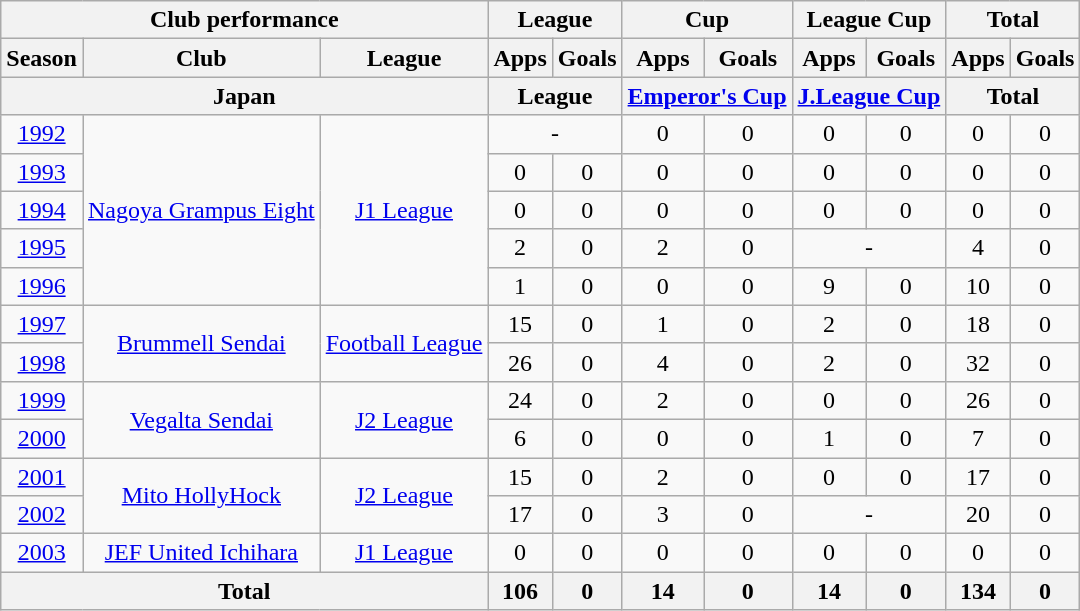<table class="wikitable" style="text-align:center;">
<tr>
<th colspan=3>Club performance</th>
<th colspan=2>League</th>
<th colspan=2>Cup</th>
<th colspan=2>League Cup</th>
<th colspan=2>Total</th>
</tr>
<tr>
<th>Season</th>
<th>Club</th>
<th>League</th>
<th>Apps</th>
<th>Goals</th>
<th>Apps</th>
<th>Goals</th>
<th>Apps</th>
<th>Goals</th>
<th>Apps</th>
<th>Goals</th>
</tr>
<tr>
<th colspan=3>Japan</th>
<th colspan=2>League</th>
<th colspan=2><a href='#'>Emperor's Cup</a></th>
<th colspan=2><a href='#'>J.League Cup</a></th>
<th colspan=2>Total</th>
</tr>
<tr>
<td><a href='#'>1992</a></td>
<td rowspan="5"><a href='#'>Nagoya Grampus Eight</a></td>
<td rowspan="5"><a href='#'>J1 League</a></td>
<td colspan="2">-</td>
<td>0</td>
<td>0</td>
<td>0</td>
<td>0</td>
<td>0</td>
<td>0</td>
</tr>
<tr>
<td><a href='#'>1993</a></td>
<td>0</td>
<td>0</td>
<td>0</td>
<td>0</td>
<td>0</td>
<td>0</td>
<td>0</td>
<td>0</td>
</tr>
<tr>
<td><a href='#'>1994</a></td>
<td>0</td>
<td>0</td>
<td>0</td>
<td>0</td>
<td>0</td>
<td>0</td>
<td>0</td>
<td>0</td>
</tr>
<tr>
<td><a href='#'>1995</a></td>
<td>2</td>
<td>0</td>
<td>2</td>
<td>0</td>
<td colspan="2">-</td>
<td>4</td>
<td>0</td>
</tr>
<tr>
<td><a href='#'>1996</a></td>
<td>1</td>
<td>0</td>
<td>0</td>
<td>0</td>
<td>9</td>
<td>0</td>
<td>10</td>
<td>0</td>
</tr>
<tr>
<td><a href='#'>1997</a></td>
<td rowspan="2"><a href='#'>Brummell Sendai</a></td>
<td rowspan="2"><a href='#'>Football League</a></td>
<td>15</td>
<td>0</td>
<td>1</td>
<td>0</td>
<td>2</td>
<td>0</td>
<td>18</td>
<td>0</td>
</tr>
<tr>
<td><a href='#'>1998</a></td>
<td>26</td>
<td>0</td>
<td>4</td>
<td>0</td>
<td>2</td>
<td>0</td>
<td>32</td>
<td>0</td>
</tr>
<tr>
<td><a href='#'>1999</a></td>
<td rowspan="2"><a href='#'>Vegalta Sendai</a></td>
<td rowspan="2"><a href='#'>J2 League</a></td>
<td>24</td>
<td>0</td>
<td>2</td>
<td>0</td>
<td>0</td>
<td>0</td>
<td>26</td>
<td>0</td>
</tr>
<tr>
<td><a href='#'>2000</a></td>
<td>6</td>
<td>0</td>
<td>0</td>
<td>0</td>
<td>1</td>
<td>0</td>
<td>7</td>
<td>0</td>
</tr>
<tr>
<td><a href='#'>2001</a></td>
<td rowspan="2"><a href='#'>Mito HollyHock</a></td>
<td rowspan="2"><a href='#'>J2 League</a></td>
<td>15</td>
<td>0</td>
<td>2</td>
<td>0</td>
<td>0</td>
<td>0</td>
<td>17</td>
<td>0</td>
</tr>
<tr>
<td><a href='#'>2002</a></td>
<td>17</td>
<td>0</td>
<td>3</td>
<td>0</td>
<td colspan="2">-</td>
<td>20</td>
<td>0</td>
</tr>
<tr>
<td><a href='#'>2003</a></td>
<td><a href='#'>JEF United Ichihara</a></td>
<td><a href='#'>J1 League</a></td>
<td>0</td>
<td>0</td>
<td>0</td>
<td>0</td>
<td>0</td>
<td>0</td>
<td>0</td>
<td>0</td>
</tr>
<tr>
<th colspan=3>Total</th>
<th>106</th>
<th>0</th>
<th>14</th>
<th>0</th>
<th>14</th>
<th>0</th>
<th>134</th>
<th>0</th>
</tr>
</table>
